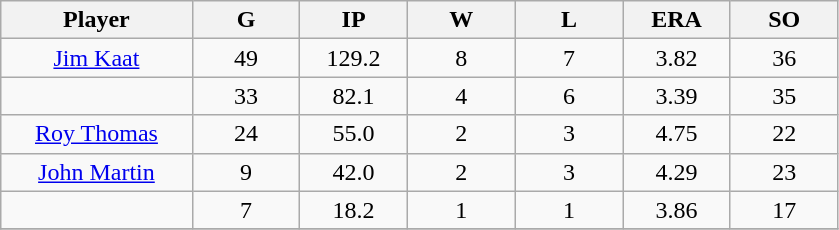<table class="wikitable sortable">
<tr>
<th bgcolor="#DDDDFF" width="16%">Player</th>
<th bgcolor="#DDDDFF" width="9%">G</th>
<th bgcolor="#DDDDFF" width="9%">IP</th>
<th bgcolor="#DDDDFF" width="9%">W</th>
<th bgcolor="#DDDDFF" width="9%">L</th>
<th bgcolor="#DDDDFF" width="9%">ERA</th>
<th bgcolor="#DDDDFF" width="9%">SO</th>
</tr>
<tr align="center">
<td><a href='#'>Jim Kaat</a></td>
<td>49</td>
<td>129.2</td>
<td>8</td>
<td>7</td>
<td>3.82</td>
<td>36</td>
</tr>
<tr align=center>
<td></td>
<td>33</td>
<td>82.1</td>
<td>4</td>
<td>6</td>
<td>3.39</td>
<td>35</td>
</tr>
<tr align="center">
<td><a href='#'>Roy Thomas</a></td>
<td>24</td>
<td>55.0</td>
<td>2</td>
<td>3</td>
<td>4.75</td>
<td>22</td>
</tr>
<tr align=center>
<td><a href='#'>John Martin</a></td>
<td>9</td>
<td>42.0</td>
<td>2</td>
<td>3</td>
<td>4.29</td>
<td>23</td>
</tr>
<tr align=center>
<td></td>
<td>7</td>
<td>18.2</td>
<td>1</td>
<td>1</td>
<td>3.86</td>
<td>17</td>
</tr>
<tr align="center">
</tr>
</table>
